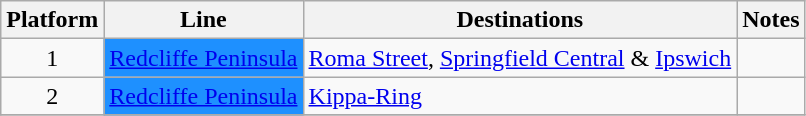<table class="wikitable" style="float: none; margin: 0.5em; ">
<tr>
<th>Platform</th>
<th>Line</th>
<th>Destinations</th>
<th>Notes</th>
</tr>
<tr>
<td style="text-align:center;">1</td>
<td style=background:#1e90ff><a href='#'><span>Redcliffe Peninsula</span></a></td>
<td><a href='#'>Roma Street</a>, <a href='#'>Springfield Central</a> & <a href='#'>Ipswich</a></td>
<td></td>
</tr>
<tr>
<td style="text-align:center;">2</td>
<td style=background:#1e90ff><a href='#'><span>Redcliffe Peninsula</span></a></td>
<td><a href='#'>Kippa-Ring</a></td>
<td></td>
</tr>
<tr>
</tr>
</table>
